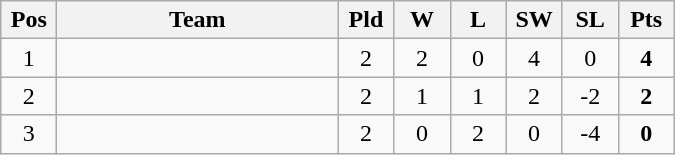<table class="wikitable" style="text-align: center;">
<tr>
<th width="30">Pos</th>
<th width="180">Team</th>
<th width="30">Pld</th>
<th width="30">W</th>
<th width="30">L</th>
<th width="30">SW</th>
<th width="30">SL</th>
<th width="30">Pts</th>
</tr>
<tr>
<td>1</td>
<td align="left"></td>
<td>2</td>
<td>2</td>
<td>0</td>
<td>4</td>
<td>0</td>
<td><strong>4</strong></td>
</tr>
<tr>
<td>2</td>
<td align="left"></td>
<td>2</td>
<td>1</td>
<td>1</td>
<td>2</td>
<td>-2</td>
<td><strong>2</strong></td>
</tr>
<tr>
<td>3</td>
<td align="left"></td>
<td>2</td>
<td>0</td>
<td>2</td>
<td>0</td>
<td>-4</td>
<td><strong>0</strong></td>
</tr>
</table>
